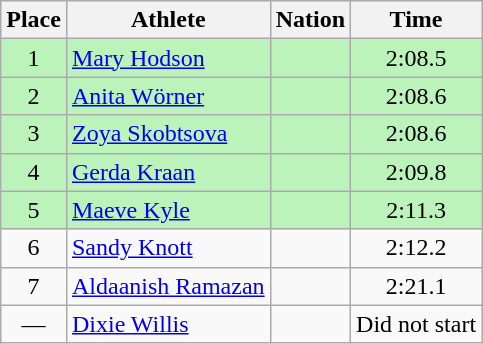<table class=wikitable>
<tr>
<th>Place</th>
<th>Athlete</th>
<th>Nation</th>
<th>Time</th>
</tr>
<tr align=center bgcolor=bbf3bb>
<td>1</td>
<td align=left><a href='#'>Mary Hodson</a></td>
<td align=left></td>
<td>2:08.5</td>
</tr>
<tr align=center bgcolor=bbf3bb>
<td>2</td>
<td align=left><a href='#'>Anita Wörner</a></td>
<td align=left></td>
<td>2:08.6</td>
</tr>
<tr align=center bgcolor=bbf3bb>
<td>3</td>
<td align=left><a href='#'>Zoya Skobtsova</a></td>
<td align=left></td>
<td>2:08.6</td>
</tr>
<tr align=center bgcolor=bbf3bb>
<td>4</td>
<td align=left><a href='#'>Gerda Kraan</a></td>
<td align=left></td>
<td>2:09.8</td>
</tr>
<tr align=center bgcolor=bbf3bb>
<td>5</td>
<td align=left><a href='#'>Maeve Kyle</a></td>
<td align=left></td>
<td>2:11.3</td>
</tr>
<tr align=center>
<td>6</td>
<td align=left><a href='#'>Sandy Knott</a></td>
<td align=left></td>
<td>2:12.2</td>
</tr>
<tr align=center>
<td>7</td>
<td align=left><a href='#'>Aldaanish Ramazan</a></td>
<td align=left></td>
<td>2:21.1</td>
</tr>
<tr align=center>
<td>—</td>
<td align=left><a href='#'>Dixie Willis</a></td>
<td align=left></td>
<td>Did not start</td>
</tr>
</table>
